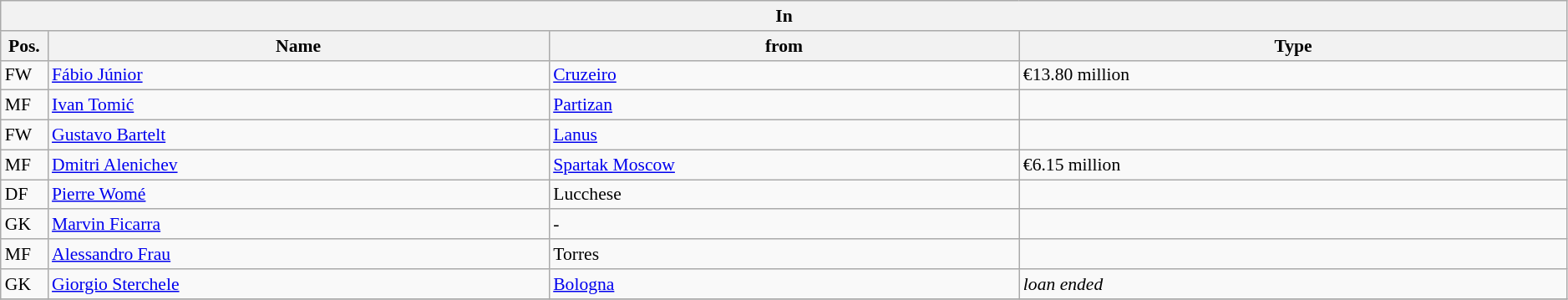<table class="wikitable" style="font-size:90%; width:99%">
<tr>
<th colspan="4">In</th>
</tr>
<tr>
<th width=3%>Pos.</th>
<th width=32%>Name</th>
<th width=30%>from</th>
<th width=35%>Type</th>
</tr>
<tr>
<td>FW</td>
<td><a href='#'>Fábio Júnior</a></td>
<td><a href='#'>Cruzeiro</a></td>
<td>€13.80 million</td>
</tr>
<tr>
<td>MF</td>
<td><a href='#'>Ivan Tomić</a></td>
<td><a href='#'>Partizan</a></td>
<td></td>
</tr>
<tr>
<td>FW</td>
<td><a href='#'>Gustavo Bartelt</a></td>
<td><a href='#'>Lanus</a></td>
<td></td>
</tr>
<tr>
<td>MF</td>
<td><a href='#'>Dmitri Alenichev</a></td>
<td><a href='#'>Spartak Moscow</a></td>
<td>€6.15 million</td>
</tr>
<tr>
<td>DF</td>
<td><a href='#'>Pierre Womé</a></td>
<td>Lucchese</td>
<td></td>
</tr>
<tr>
<td>GK</td>
<td><a href='#'>Marvin Ficarra</a></td>
<td>-</td>
<td></td>
</tr>
<tr>
<td>MF</td>
<td><a href='#'>Alessandro Frau</a></td>
<td>Torres</td>
<td></td>
</tr>
<tr>
<td>GK</td>
<td><a href='#'>Giorgio Sterchele</a></td>
<td><a href='#'>Bologna</a></td>
<td><em>loan ended</em></td>
</tr>
<tr>
</tr>
</table>
